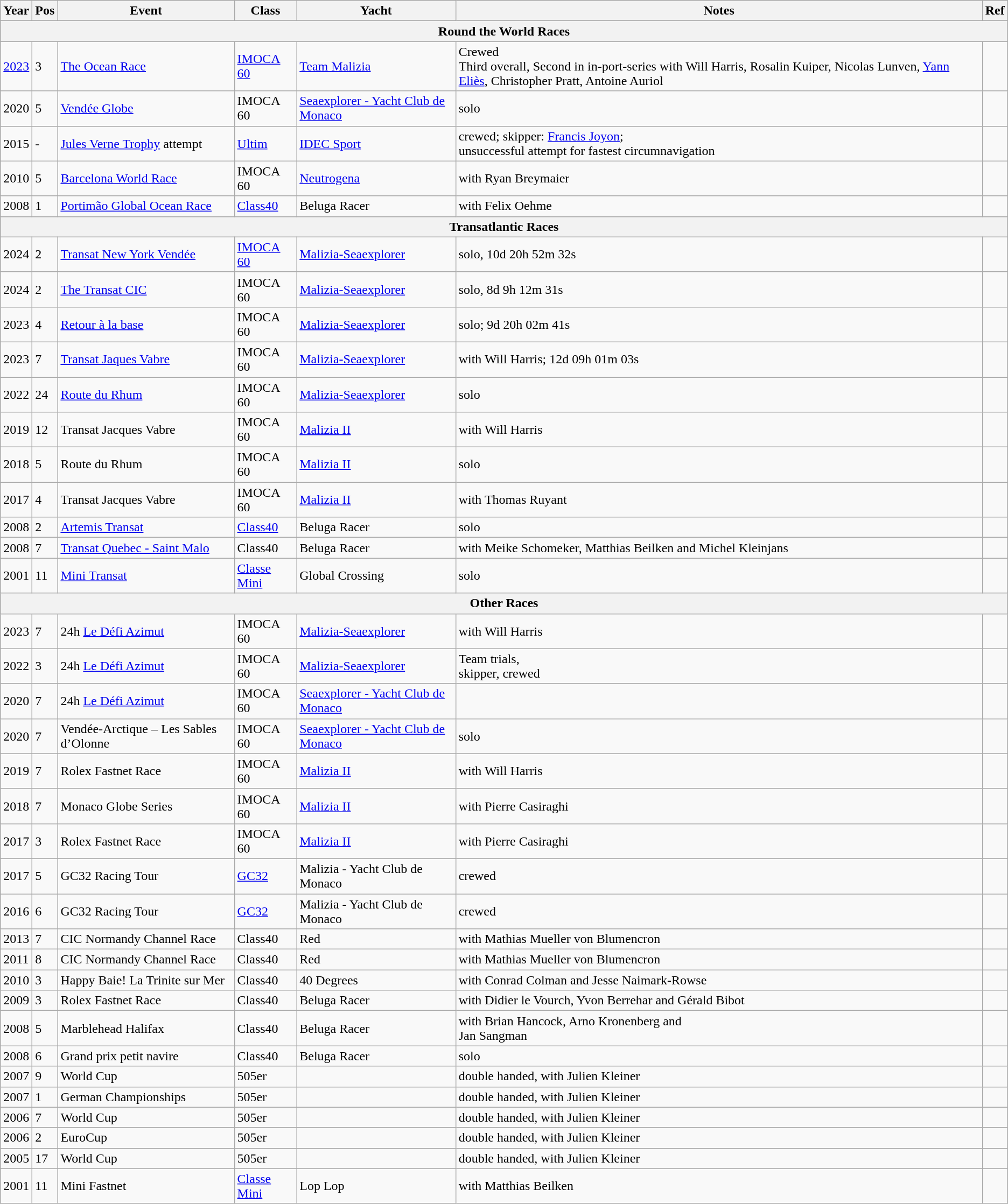<table class="wikitable sortable">
<tr>
<th>Year</th>
<th>Pos</th>
<th>Event</th>
<th>Class</th>
<th>Yacht</th>
<th>Notes</th>
<th>Ref</th>
</tr>
<tr>
<th colspan="7"><strong>Round the World Races</strong></th>
</tr>
<tr>
<td><a href='#'>2023</a></td>
<td>3</td>
<td><a href='#'>The Ocean Race</a></td>
<td><a href='#'>IMOCA 60</a></td>
<td><a href='#'>Team Malizia</a></td>
<td>Crewed<br>Third overall, Second in in-port-series
with Will Harris, Rosalin Kuiper, Nicolas Lunven, <a href='#'>Yann Eliès</a>, Christopher Pratt, Antoine Auriol</td>
<td></td>
</tr>
<tr>
<td>2020</td>
<td>5</td>
<td><a href='#'>Vendée Globe</a></td>
<td>IMOCA 60</td>
<td><a href='#'>Seaexplorer - Yacht Club de Monaco</a></td>
<td>solo</td>
<td></td>
</tr>
<tr>
<td>2015</td>
<td>-</td>
<td><a href='#'>Jules Verne Trophy</a> attempt</td>
<td><a href='#'>Ultim</a></td>
<td><a href='#'>IDEC Sport</a></td>
<td>crewed; skipper: <a href='#'>Francis Joyon</a>;<br>unsuccessful attempt for fastest circumnavigation</td>
<td></td>
</tr>
<tr>
<td>2010</td>
<td>5</td>
<td><a href='#'>Barcelona World Race</a></td>
<td>IMOCA 60</td>
<td><a href='#'>Neutrogena</a></td>
<td>with Ryan Breymaier</td>
<td></td>
</tr>
<tr>
<td>2008</td>
<td>1</td>
<td><a href='#'>Portimão Global Ocean Race</a></td>
<td><a href='#'>Class40</a></td>
<td>Beluga Racer</td>
<td>with Felix Oehme</td>
<td></td>
</tr>
<tr>
<th colspan="7"><strong>Transatlantic Races</strong></th>
</tr>
<tr>
<td>2024</td>
<td>2</td>
<td><a href='#'>Transat New York Vendée</a></td>
<td><a href='#'>IMOCA 60</a></td>
<td><a href='#'>Malizia-Seaexplorer</a></td>
<td>solo, 10d 20h 52m 32s</td>
<td></td>
</tr>
<tr>
<td>2024</td>
<td>2</td>
<td><a href='#'>The Transat CIC</a></td>
<td>IMOCA 60</td>
<td><a href='#'>Malizia-Seaexplorer</a></td>
<td>solo, 8d 9h 12m 31s</td>
<td></td>
</tr>
<tr>
<td>2023</td>
<td>4</td>
<td><a href='#'>Retour à la base</a></td>
<td>IMOCA 60</td>
<td><a href='#'>Malizia-Seaexplorer</a></td>
<td>solo; 9d 20h 02m 41s</td>
<td></td>
</tr>
<tr>
<td>2023</td>
<td>7</td>
<td><a href='#'>Transat Jaques Vabre</a></td>
<td>IMOCA 60</td>
<td><a href='#'>Malizia-Seaexplorer</a></td>
<td>with Will Harris; 12d 09h 01m 03s</td>
<td></td>
</tr>
<tr>
<td>2022</td>
<td>24</td>
<td><a href='#'>Route du Rhum</a></td>
<td>IMOCA 60</td>
<td><a href='#'>Malizia-Seaexplorer</a></td>
<td>solo</td>
<td></td>
</tr>
<tr>
<td>2019</td>
<td>12</td>
<td>Transat Jacques Vabre</td>
<td>IMOCA 60</td>
<td><a href='#'>Malizia II</a></td>
<td>with Will Harris</td>
<td></td>
</tr>
<tr>
<td>2018</td>
<td>5</td>
<td>Route du Rhum</td>
<td>IMOCA 60</td>
<td><a href='#'>Malizia II</a></td>
<td>solo</td>
<td></td>
</tr>
<tr>
<td>2017</td>
<td>4</td>
<td>Transat Jacques Vabre</td>
<td>IMOCA 60</td>
<td><a href='#'>Malizia II</a></td>
<td>with Thomas Ruyant</td>
<td></td>
</tr>
<tr>
<td>2008</td>
<td>2</td>
<td><a href='#'>Artemis Transat</a></td>
<td><a href='#'>Class40</a></td>
<td>Beluga Racer</td>
<td>solo</td>
<td></td>
</tr>
<tr>
<td>2008</td>
<td>7</td>
<td><a href='#'>Transat Quebec - Saint Malo</a></td>
<td>Class40</td>
<td>Beluga Racer</td>
<td>with Meike Schomeker, Matthias Beilken and Michel Kleinjans</td>
<td></td>
</tr>
<tr>
<td>2001</td>
<td>11</td>
<td><a href='#'>Mini Transat</a></td>
<td><a href='#'>Classe Mini</a></td>
<td>Global Crossing</td>
<td>solo</td>
<td></td>
</tr>
<tr>
<th colspan="7"><strong>Other Races</strong></th>
</tr>
<tr>
<td>2023</td>
<td>7</td>
<td>24h <a href='#'>Le Défi Azimut</a></td>
<td>IMOCA 60</td>
<td><a href='#'>Malizia-Seaexplorer</a></td>
<td>with Will Harris</td>
<td></td>
</tr>
<tr>
<td>2022</td>
<td>3</td>
<td>24h <a href='#'>Le Défi Azimut</a></td>
<td>IMOCA 60</td>
<td><a href='#'>Malizia-Seaexplorer</a></td>
<td>Team trials,<br>skipper, crewed</td>
<td></td>
</tr>
<tr>
<td>2020</td>
<td>7</td>
<td>24h <a href='#'>Le Défi Azimut</a></td>
<td>IMOCA 60</td>
<td><a href='#'>Seaexplorer - Yacht Club de Monaco</a></td>
<td></td>
<td></td>
</tr>
<tr>
<td>2020</td>
<td>7</td>
<td>Vendée-Arctique – Les Sables d’Olonne</td>
<td>IMOCA 60</td>
<td><a href='#'>Seaexplorer - Yacht Club de Monaco</a></td>
<td>solo</td>
<td></td>
</tr>
<tr>
<td>2019</td>
<td>7</td>
<td>Rolex Fastnet Race</td>
<td>IMOCA 60</td>
<td><a href='#'>Malizia II</a></td>
<td>with Will Harris</td>
<td></td>
</tr>
<tr>
<td>2018</td>
<td>7</td>
<td>Monaco Globe Series</td>
<td>IMOCA 60</td>
<td><a href='#'>Malizia II</a></td>
<td>with Pierre Casiraghi</td>
<td></td>
</tr>
<tr>
<td>2017</td>
<td>3</td>
<td>Rolex Fastnet Race</td>
<td>IMOCA 60</td>
<td><a href='#'>Malizia II</a></td>
<td>with Pierre Casiraghi</td>
<td></td>
</tr>
<tr>
<td>2017</td>
<td>5</td>
<td>GC32 Racing Tour</td>
<td><a href='#'>GC32</a></td>
<td>Malizia - Yacht Club de Monaco</td>
<td>crewed</td>
<td></td>
</tr>
<tr>
<td>2016</td>
<td>6</td>
<td>GC32 Racing Tour</td>
<td><a href='#'>GC32</a></td>
<td>Malizia - Yacht Club de Monaco</td>
<td>crewed</td>
<td></td>
</tr>
<tr>
<td>2013</td>
<td>7</td>
<td>CIC Normandy Channel Race</td>
<td>Class40</td>
<td>Red</td>
<td>with Mathias Mueller von Blumencron</td>
<td></td>
</tr>
<tr>
<td>2011</td>
<td>8</td>
<td>CIC Normandy Channel Race</td>
<td>Class40</td>
<td>Red</td>
<td>with Mathias Mueller von Blumencron</td>
<td></td>
</tr>
<tr>
<td>2010</td>
<td>3</td>
<td>Happy Baie! La Trinite sur Mer</td>
<td>Class40</td>
<td>40 Degrees</td>
<td>with Conrad Colman and Jesse Naimark-Rowse</td>
<td></td>
</tr>
<tr>
<td>2009</td>
<td>3</td>
<td>Rolex Fastnet Race</td>
<td>Class40</td>
<td>Beluga Racer</td>
<td>with Didier le Vourch, Yvon Berrehar and Gérald Bibot</td>
<td></td>
</tr>
<tr>
<td>2008</td>
<td>5</td>
<td>Marblehead Halifax</td>
<td>Class40</td>
<td>Beluga Racer</td>
<td>with Brian Hancock, Arno Kronenberg and<br>Jan Sangman</td>
<td></td>
</tr>
<tr>
<td>2008</td>
<td>6</td>
<td>Grand prix petit navire</td>
<td>Class40</td>
<td>Beluga Racer</td>
<td>solo</td>
<td></td>
</tr>
<tr>
<td>2007</td>
<td>9</td>
<td>World Cup</td>
<td>505er</td>
<td></td>
<td>double handed, with Julien Kleiner</td>
<td></td>
</tr>
<tr>
<td>2007</td>
<td>1</td>
<td>German Championships</td>
<td>505er</td>
<td></td>
<td>double handed, with Julien Kleiner</td>
<td></td>
</tr>
<tr>
<td>2006</td>
<td>7</td>
<td>World Cup</td>
<td>505er</td>
<td></td>
<td>double handed, with Julien Kleiner</td>
<td></td>
</tr>
<tr>
<td>2006</td>
<td>2</td>
<td>EuroCup</td>
<td>505er</td>
<td></td>
<td>double handed, with Julien Kleiner</td>
<td></td>
</tr>
<tr>
<td>2005</td>
<td>17</td>
<td>World Cup</td>
<td>505er</td>
<td></td>
<td>double handed, with Julien Kleiner</td>
<td></td>
</tr>
<tr>
<td>2001</td>
<td>11</td>
<td>Mini Fastnet</td>
<td><a href='#'>Classe Mini</a></td>
<td>Lop Lop</td>
<td>with Matthias Beilken</td>
<td></td>
</tr>
</table>
